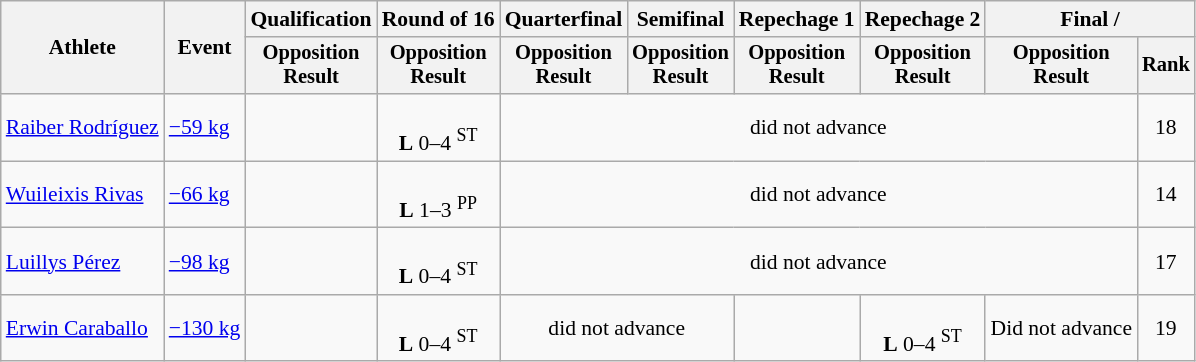<table class="wikitable" style="font-size:90%">
<tr>
<th rowspan=2>Athlete</th>
<th rowspan=2>Event</th>
<th>Qualification</th>
<th>Round of 16</th>
<th>Quarterfinal</th>
<th>Semifinal</th>
<th>Repechage 1</th>
<th>Repechage 2</th>
<th colspan=2>Final / </th>
</tr>
<tr style="font-size: 95%">
<th>Opposition<br>Result</th>
<th>Opposition<br>Result</th>
<th>Opposition<br>Result</th>
<th>Opposition<br>Result</th>
<th>Opposition<br>Result</th>
<th>Opposition<br>Result</th>
<th>Opposition<br>Result</th>
<th>Rank</th>
</tr>
<tr align=center>
<td align=left><a href='#'>Raiber Rodríguez</a></td>
<td align=left><a href='#'>−59 kg</a></td>
<td></td>
<td><br><strong>L</strong> 0–4 <sup>ST</sup></td>
<td colspan=5>did not advance</td>
<td>18</td>
</tr>
<tr align=center>
<td align=left><a href='#'>Wuileixis Rivas</a></td>
<td align=left><a href='#'>−66 kg</a></td>
<td></td>
<td><br><strong>L</strong> 1–3 <sup>PP</sup></td>
<td colspan=5>did not advance</td>
<td>14</td>
</tr>
<tr align=center>
<td align=left><a href='#'>Luillys Pérez</a></td>
<td align=left><a href='#'>−98 kg</a></td>
<td></td>
<td><br><strong>L</strong> 0–4 <sup>ST</sup></td>
<td colspan=5>did not advance</td>
<td>17</td>
</tr>
<tr align=center>
<td align=left><a href='#'>Erwin Caraballo</a></td>
<td align=left><a href='#'>−130 kg</a></td>
<td></td>
<td><br><strong>L</strong> 0–4 <sup>ST</sup></td>
<td colspan=2>did not advance</td>
<td></td>
<td><br><strong>L</strong> 0–4 <sup>ST</sup></td>
<td colspan=>Did not advance</td>
<td>19</td>
</tr>
</table>
